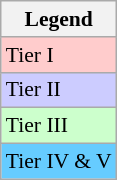<table class=wikitable style=font-size:90%>
<tr>
<th>Legend</th>
</tr>
<tr>
<td bgcolor=#ffcccc>Tier I</td>
</tr>
<tr>
<td bgcolor=#ccccff>Tier II</td>
</tr>
<tr>
<td bgcolor=#CCFFCC>Tier III</td>
</tr>
<tr>
<td bgcolor=#66CCFF>Tier IV & V</td>
</tr>
</table>
